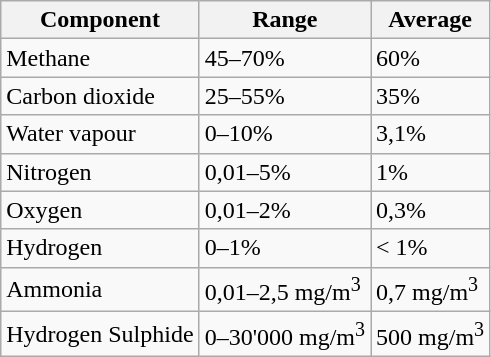<table class="wikitable">
<tr>
<th>Component</th>
<th>Range</th>
<th>Average</th>
</tr>
<tr>
<td>Methane</td>
<td>45–70%</td>
<td>60%</td>
</tr>
<tr>
<td>Carbon dioxide</td>
<td>25–55%</td>
<td>35%</td>
</tr>
<tr>
<td>Water vapour</td>
<td>0–10%</td>
<td>3,1%</td>
</tr>
<tr>
<td>Nitrogen</td>
<td>0,01–5%</td>
<td>1%</td>
</tr>
<tr>
<td>Oxygen</td>
<td>0,01–2%</td>
<td>0,3%</td>
</tr>
<tr>
<td>Hydrogen</td>
<td>0–1%</td>
<td>< 1%</td>
</tr>
<tr>
<td>Ammonia</td>
<td>0,01–2,5 mg/m<sup>3</sup></td>
<td>0,7 mg/m<sup>3</sup></td>
</tr>
<tr>
<td>Hydrogen Sulphide</td>
<td>0–30'000 mg/m<sup>3</sup></td>
<td>500 mg/m<sup>3</sup></td>
</tr>
</table>
